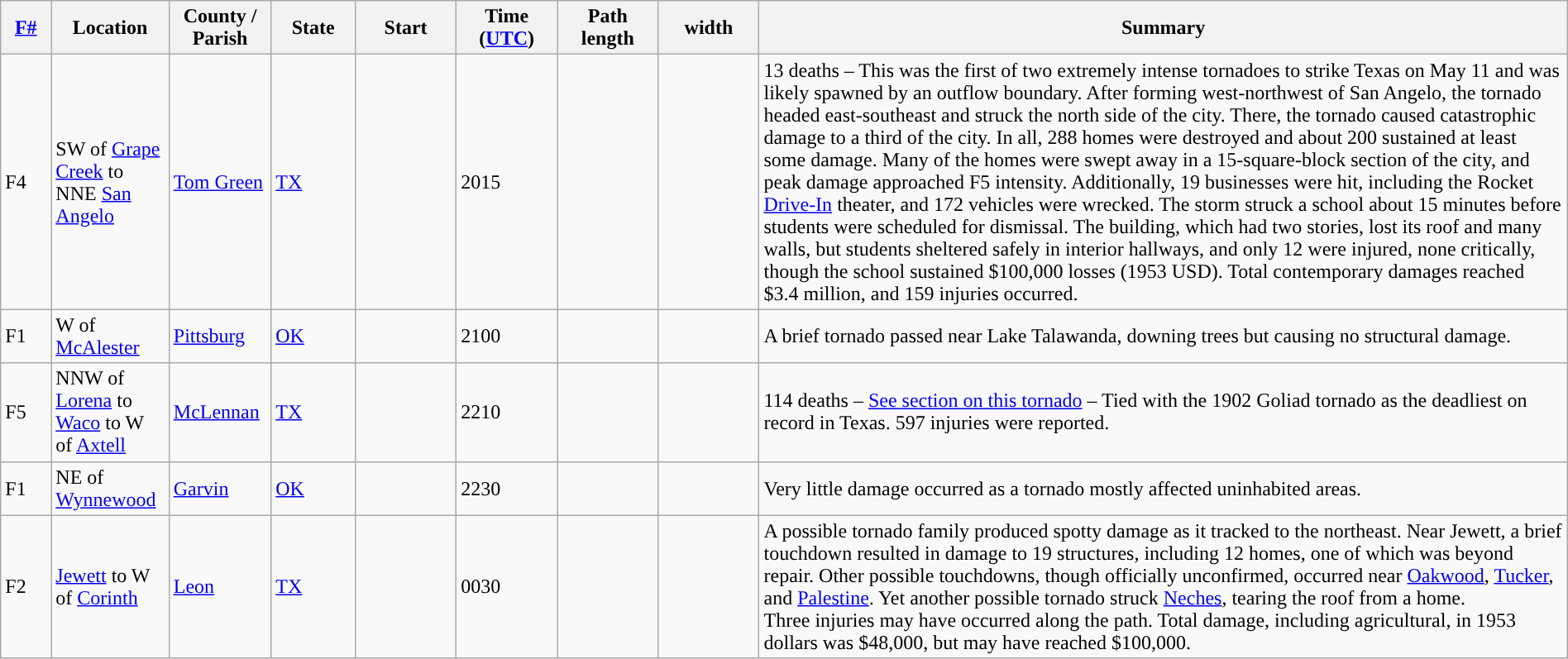<table class="wikitable sortable" style="width:100%;">
<tr>
<th scope="col"  style="width:3%; text-align:center;"><a href='#'>F#</a></th>
<th scope="col"  style="width:7%; text-align:center;" class="unsortable">Location</th>
<th scope="col"  style="width:6%; text-align:center;" class="unsortable">County / Parish</th>
<th scope="col"  style="width:5%; text-align:center;">State</th>
<th scope="col"  style="width:6%; text-align:center;">Start </th>
<th scope="col"  style="width:6%; text-align:center;">Time (<a href='#'>UTC</a>)</th>
<th scope="col"  style="width:6%; text-align:center;">Path length</th>
<th scope="col"  style="width:6%; text-align:center;"> width</th>
<th scope="col" class="unsortable" style="width:48%; text-align:center;">Summary</th>
</tr>
<tr>
<td>F4</td>
<td>SW of <a href='#'>Grape Creek</a> to NNE <a href='#'>San Angelo</a></td>
<td><a href='#'>Tom Green</a></td>
<td><a href='#'>TX</a></td>
<td></td>
<td>2015</td>
<td></td>
<td></td>
<td>13 deaths – This was the first of two extremely intense tornadoes to strike Texas on May 11 and was likely spawned by an outflow boundary. After forming west-northwest of San Angelo, the tornado headed east-southeast and struck the north side of the city. There, the tornado caused catastrophic damage to a third of the city. In all, 288 homes were destroyed and about 200 sustained at least some damage. Many of the homes were swept away in a 15-square-block section of the city, and peak damage approached F5 intensity. Additionally, 19 businesses were hit, including the Rocket <a href='#'>Drive-In</a> theater, and 172 vehicles were wrecked. The storm struck a school about 15 minutes before students were scheduled for dismissal. The building, which had two stories, lost its roof and many walls, but students sheltered safely in interior hallways, and only 12 were injured, none critically, though the school sustained $100,000 losses (1953 USD). Total contemporary damages reached $3.4 million, and 159 injuries occurred.</td>
</tr>
<tr>
<td>F1</td>
<td>W of <a href='#'>McAlester</a></td>
<td><a href='#'>Pittsburg</a></td>
<td><a href='#'>OK</a></td>
<td></td>
<td>2100</td>
<td></td>
<td></td>
<td>A brief tornado passed near Lake Talawanda, downing trees but causing no structural damage.</td>
</tr>
<tr>
<td>F5</td>
<td>NNW of <a href='#'>Lorena</a> to <a href='#'>Waco</a> to W of <a href='#'>Axtell</a></td>
<td><a href='#'>McLennan</a></td>
<td><a href='#'>TX</a></td>
<td></td>
<td>2210</td>
<td></td>
<td></td>
<td>114 deaths – <a href='#'>See section on this tornado</a> – Tied with the 1902 Goliad tornado as the deadliest on record in Texas. 597 injuries were reported.</td>
</tr>
<tr>
<td>F1</td>
<td>NE of <a href='#'>Wynnewood</a></td>
<td><a href='#'>Garvin</a></td>
<td><a href='#'>OK</a></td>
<td></td>
<td>2230</td>
<td></td>
<td></td>
<td>Very little damage occurred as a tornado mostly affected uninhabited areas.</td>
</tr>
<tr>
<td>F2</td>
<td><a href='#'>Jewett</a> to W of <a href='#'>Corinth</a></td>
<td><a href='#'>Leon</a></td>
<td><a href='#'>TX</a></td>
<td></td>
<td>0030</td>
<td></td>
<td></td>
<td>A possible tornado family produced spotty damage as it tracked to the northeast. Near Jewett, a brief touchdown resulted in damage to 19 structures, including 12 homes, one of which was beyond repair. Other possible touchdowns, though officially unconfirmed, occurred near <a href='#'>Oakwood</a>, <a href='#'>Tucker</a>, and <a href='#'>Palestine</a>. Yet another possible tornado struck <a href='#'>Neches</a>, tearing the roof from a home. Three injuries may have occurred along the path. Total damage, including agricultural, in 1953 dollars was $48,000, but may have reached $100,000.</td>
</tr>
</table>
